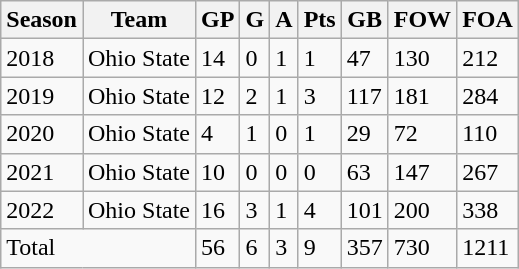<table class="wikitable">
<tr>
<th>Season</th>
<th>Team</th>
<th>GP</th>
<th>G</th>
<th>A</th>
<th>Pts</th>
<th>GB</th>
<th>FOW</th>
<th>FOA</th>
</tr>
<tr>
<td>2018</td>
<td>Ohio State</td>
<td>14</td>
<td>0</td>
<td>1</td>
<td>1</td>
<td>47</td>
<td>130</td>
<td>212</td>
</tr>
<tr>
<td>2019</td>
<td>Ohio State</td>
<td>12</td>
<td>2</td>
<td>1</td>
<td>3</td>
<td>117</td>
<td>181</td>
<td>284</td>
</tr>
<tr>
<td>2020</td>
<td>Ohio State</td>
<td>4</td>
<td>1</td>
<td>0</td>
<td>1</td>
<td>29</td>
<td>72</td>
<td>110</td>
</tr>
<tr>
<td>2021</td>
<td>Ohio State</td>
<td>10</td>
<td>0</td>
<td>0</td>
<td>0</td>
<td>63</td>
<td>147</td>
<td>267</td>
</tr>
<tr>
<td>2022</td>
<td>Ohio State</td>
<td>16</td>
<td>3</td>
<td>1</td>
<td>4</td>
<td>101</td>
<td>200</td>
<td>338</td>
</tr>
<tr>
<td colspan="2">Total</td>
<td>56</td>
<td>6</td>
<td>3</td>
<td>9</td>
<td>357</td>
<td>730</td>
<td>1211</td>
</tr>
</table>
